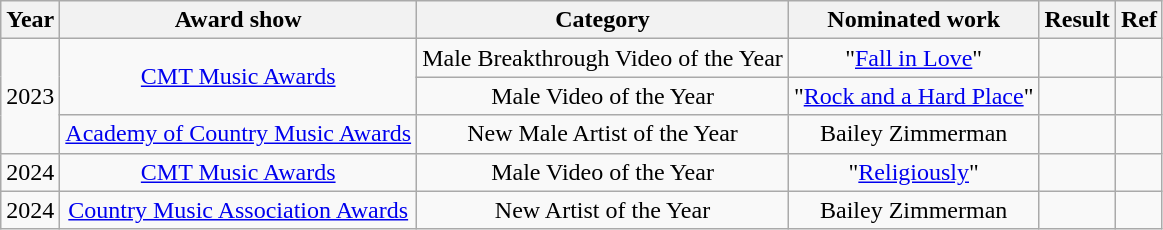<table class="wikitable" style="text-align:center;">
<tr>
<th>Year</th>
<th>Award show</th>
<th>Category</th>
<th>Nominated work</th>
<th>Result</th>
<th>Ref</th>
</tr>
<tr>
<td rowspan=3>2023</td>
<td rowspan=2><a href='#'>CMT Music Awards</a></td>
<td>Male Breakthrough Video of the Year</td>
<td>"<a href='#'>Fall in Love</a>"</td>
<td></td>
<td></td>
</tr>
<tr>
<td>Male Video of the Year</td>
<td>"<a href='#'>Rock and a Hard Place</a>"</td>
<td></td>
<td></td>
</tr>
<tr>
<td><a href='#'>Academy of Country Music Awards</a></td>
<td>New Male Artist of the Year</td>
<td>Bailey Zimmerman</td>
<td></td>
<td></td>
</tr>
<tr>
<td>2024</td>
<td><a href='#'>CMT Music Awards</a></td>
<td>Male Video of the Year</td>
<td>"<a href='#'>Religiously</a>"</td>
<td></td>
<td></td>
</tr>
<tr>
<td>2024</td>
<td><a href='#'> Country Music Association Awards</a></td>
<td>New Artist of the Year</td>
<td>Bailey Zimmerman</td>
<td></td>
</tr>
</table>
